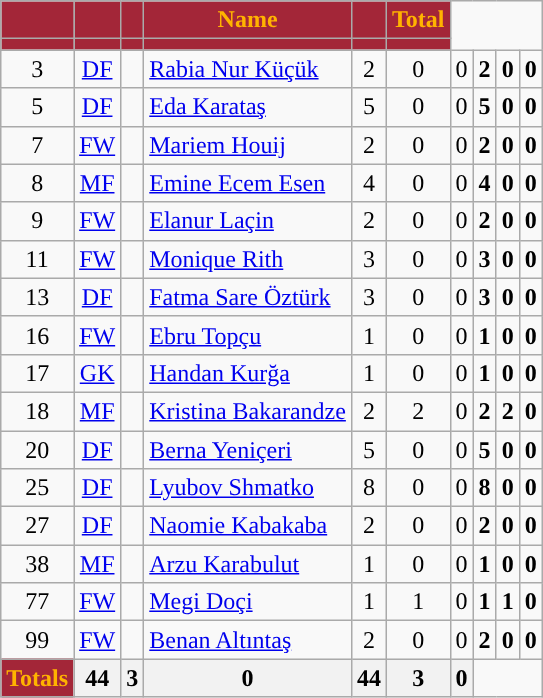<table class="wikitable" style="text-align:center;">
<tr>
<th style="background:#A32638; color:#FFB300; "></th>
<th style="background:#A32638; color:#FFB300; "></th>
<th style="background:#A32638; color:#FFB300; "></th>
<th style="background:#A32638; color:#FFB300; ">Name</th>
<th style="background:#A32638; color:#FFB300; "></th>
<th style="background:#A32638; color:#FFB300; ">Total</th>
</tr>
<tr>
<th style="background:#A32638; color:#FFB300; "></th>
<th style="background:#A32638; color:#FFB300; "></th>
<th style="background:#A32638; color:#FFB300; "></th>
<th style="background:#A32638; color:#FFB300; "></th>
<th style="background:#A32638; color:#FFB300; "></th>
<th style="background:#A32638; color:#FFB300; "></th>
</tr>
<tr>
<td>3</td>
<td><a href='#'>DF</a></td>
<td></td>
<td align=left><a href='#'>Rabia Nur Küçük</a></td>
<td>2</td>
<td>0</td>
<td>0</td>
<td><strong>2</strong></td>
<td><strong>0</strong></td>
<td><strong>0</strong></td>
</tr>
<tr>
<td>5</td>
<td><a href='#'>DF</a></td>
<td></td>
<td align=left><a href='#'>Eda Karataş</a></td>
<td>5</td>
<td>0</td>
<td>0</td>
<td><strong>5</strong></td>
<td><strong>0</strong></td>
<td><strong>0</strong></td>
</tr>
<tr>
<td>7</td>
<td><a href='#'>FW</a></td>
<td></td>
<td align=left><a href='#'>Mariem Houij</a></td>
<td>2</td>
<td>0</td>
<td>0</td>
<td><strong>2</strong></td>
<td><strong>0</strong></td>
<td><strong>0</strong></td>
</tr>
<tr>
<td>8</td>
<td><a href='#'>MF</a></td>
<td></td>
<td align=left><a href='#'>Emine Ecem Esen</a></td>
<td>4</td>
<td>0</td>
<td>0</td>
<td><strong>4</strong></td>
<td><strong>0</strong></td>
<td><strong>0</strong></td>
</tr>
<tr>
<td>9</td>
<td><a href='#'>FW</a></td>
<td></td>
<td align=left><a href='#'>Elanur Laçin</a></td>
<td>2</td>
<td>0</td>
<td>0</td>
<td><strong>2</strong></td>
<td><strong>0</strong></td>
<td><strong>0</strong></td>
</tr>
<tr>
<td>11</td>
<td><a href='#'>FW</a></td>
<td></td>
<td align=left><a href='#'>Monique Rith</a></td>
<td>3</td>
<td>0</td>
<td>0</td>
<td><strong>3</strong></td>
<td><strong>0</strong></td>
<td><strong>0</strong></td>
</tr>
<tr>
<td>13</td>
<td><a href='#'>DF</a></td>
<td></td>
<td align=left><a href='#'>Fatma Sare Öztürk</a></td>
<td>3</td>
<td>0</td>
<td>0</td>
<td><strong>3</strong></td>
<td><strong>0</strong></td>
<td><strong>0</strong></td>
</tr>
<tr>
<td>16</td>
<td><a href='#'>FW</a></td>
<td></td>
<td align=left><a href='#'>Ebru Topçu</a></td>
<td>1</td>
<td>0</td>
<td>0</td>
<td><strong>1</strong></td>
<td><strong>0</strong></td>
<td><strong>0</strong></td>
</tr>
<tr>
<td>17</td>
<td><a href='#'>GK</a></td>
<td></td>
<td align=left><a href='#'>Handan Kurğa</a></td>
<td>1</td>
<td>0</td>
<td>0</td>
<td><strong>1</strong></td>
<td><strong>0</strong></td>
<td><strong>0</strong></td>
</tr>
<tr>
<td>18</td>
<td><a href='#'>MF</a></td>
<td></td>
<td align=left><a href='#'>Kristina Bakarandze</a></td>
<td>2</td>
<td>2</td>
<td>0</td>
<td><strong>2</strong></td>
<td><strong>2</strong></td>
<td><strong>0</strong></td>
</tr>
<tr>
<td>20</td>
<td><a href='#'>DF</a></td>
<td></td>
<td align=left><a href='#'>Berna Yeniçeri</a></td>
<td>5</td>
<td>0</td>
<td>0</td>
<td><strong>5</strong></td>
<td><strong>0</strong></td>
<td><strong>0</strong></td>
</tr>
<tr>
<td>25</td>
<td><a href='#'>DF</a></td>
<td></td>
<td align=left><a href='#'>Lyubov Shmatko</a></td>
<td>8</td>
<td>0</td>
<td>0</td>
<td><strong>8</strong></td>
<td><strong>0</strong></td>
<td><strong>0</strong></td>
</tr>
<tr>
<td>27</td>
<td><a href='#'>DF</a></td>
<td></td>
<td align=left><a href='#'>Naomie Kabakaba</a></td>
<td>2</td>
<td>0</td>
<td>0</td>
<td><strong>2</strong></td>
<td><strong>0</strong></td>
<td><strong>0</strong></td>
</tr>
<tr>
<td>38</td>
<td><a href='#'>MF</a></td>
<td></td>
<td align=left><a href='#'>Arzu Karabulut</a></td>
<td>1</td>
<td>0</td>
<td>0</td>
<td><strong>1</strong></td>
<td><strong>0</strong></td>
<td><strong>0</strong></td>
</tr>
<tr>
<td>77</td>
<td><a href='#'>FW</a></td>
<td></td>
<td align=left><a href='#'>Megi Doçi</a></td>
<td>1</td>
<td>1</td>
<td>0</td>
<td><strong>1</strong></td>
<td><strong>1</strong></td>
<td><strong>0</strong></td>
</tr>
<tr>
<td>99</td>
<td><a href='#'>FW</a></td>
<td></td>
<td align=left><a href='#'>Benan Altıntaş</a></td>
<td>2</td>
<td>0</td>
<td>0</td>
<td><strong>2</strong></td>
<td><strong>0</strong></td>
<td><strong>0</strong></td>
</tr>
<tr>
<td style="background:#A32638; color:#FFB300; "><strong>Totals</strong></td>
<th><strong>44</strong></th>
<th><strong>3</strong></th>
<th><strong>0</strong></th>
<th><strong>44</strong></th>
<th><strong>3</strong></th>
<th><strong>0</strong></th>
</tr>
</table>
